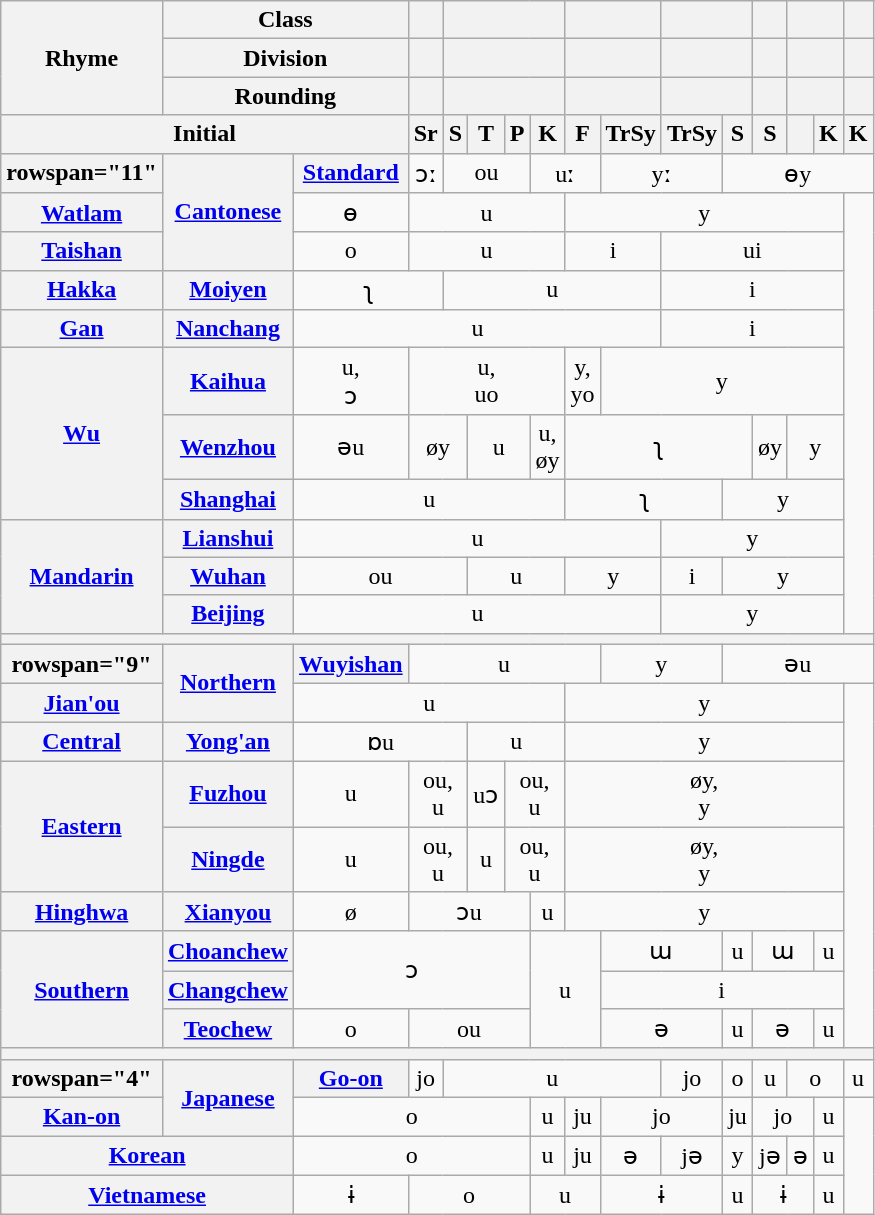<table class="wikitable" style="text-align: center;">
<tr>
<th rowspan="3">Rhyme</th>
<th colspan="2">Class</th>
<th></th>
<th colspan="4"></th>
<th colspan="2"></th>
<th colspan="2"></th>
<th></th>
<th colspan="2"></th>
<th></th>
</tr>
<tr>
<th colspan="2">Division</th>
<th></th>
<th colspan="4"></th>
<th colspan="2"></th>
<th colspan="2"></th>
<th></th>
<th colspan="2"></th>
<th></th>
</tr>
<tr>
<th colspan="2">Rounding</th>
<th></th>
<th colspan="4"></th>
<th colspan="2"></th>
<th colspan="2"></th>
<th></th>
<th colspan="2"></th>
<th></th>
</tr>
<tr>
<th colspan="3">Initial</th>
<th>Sr</th>
<th>S</th>
<th>T</th>
<th>P</th>
<th>K</th>
<th>F</th>
<th>TrSy</th>
<th>TrSy</th>
<th>S</th>
<th>S</th>
<th></th>
<th>K</th>
<th>K</th>
</tr>
<tr>
<th>rowspan="11" </th>
<th rowspan="3"><a href='#'>Cantonese</a></th>
<th><a href='#'>Standard</a></th>
<td>ɔː</td>
<td colspan="3">ou</td>
<td colspan="2">uː</td>
<td colspan="2">yː</td>
<td colspan="5">ɵy</td>
</tr>
<tr>
<th><a href='#'>Watlam</a></th>
<td>ɵ</td>
<td colspan="5">u</td>
<td colspan="7">y</td>
</tr>
<tr>
<th><a href='#'>Taishan</a></th>
<td>o</td>
<td colspan="5">u</td>
<td colspan="2">i</td>
<td colspan="5">ui</td>
</tr>
<tr>
<th><a href='#'>Hakka</a></th>
<th><a href='#'>Moiyen</a></th>
<td colspan="2">ʅ</td>
<td colspan="6">u</td>
<td colspan="5">i</td>
</tr>
<tr>
<th><a href='#'>Gan</a></th>
<th><a href='#'>Nanchang</a></th>
<td colspan="8">u</td>
<td colspan="5">i</td>
</tr>
<tr>
<th rowspan="3"><a href='#'>Wu</a></th>
<th><a href='#'>Kaihua</a></th>
<td>u,<br>ɔ</td>
<td colspan="5">u,<br>uo</td>
<td>y,<br>yo</td>
<td colspan="6">y</td>
</tr>
<tr>
<th><a href='#'>Wenzhou</a></th>
<td>əu</td>
<td colspan="2">øy</td>
<td colspan="2">u</td>
<td>u,<br>øy</td>
<td colspan="4">ʅ</td>
<td>øy</td>
<td colspan="2">y</td>
</tr>
<tr>
<th><a href='#'>Shanghai</a></th>
<td colspan="6">u</td>
<td colspan="3">ʅ</td>
<td colspan="4">y</td>
</tr>
<tr>
<th rowspan="3"><a href='#'>Mandarin</a></th>
<th><a href='#'>Lianshui</a></th>
<td colspan="8">u</td>
<td colspan="5">y</td>
</tr>
<tr>
<th><a href='#'>Wuhan</a></th>
<td colspan="3">ou</td>
<td colspan="3">u</td>
<td colspan="2">y</td>
<td>i</td>
<td colspan="4">y</td>
</tr>
<tr>
<th><a href='#'>Beijing</a></th>
<td colspan="8">u</td>
<td colspan="5">y</td>
</tr>
<tr>
<th colspan="16"></th>
</tr>
<tr>
<th>rowspan="9" </th>
<th rowspan="2"><a href='#'>Northern</a></th>
<th><a href='#'>Wuyishan</a></th>
<td colspan="6">u</td>
<td colspan="2">y</td>
<td colspan="5">əu</td>
</tr>
<tr>
<th><a href='#'>Jian'ou</a></th>
<td colspan="6">u</td>
<td colspan="7">y</td>
</tr>
<tr>
<th><a href='#'>Central</a></th>
<th><a href='#'>Yong'an</a></th>
<td colspan="3">ɒu</td>
<td colspan="3">u</td>
<td colspan="7">y</td>
</tr>
<tr>
<th rowspan="2"><a href='#'>Eastern</a></th>
<th><a href='#'>Fuzhou</a></th>
<td>u</td>
<td colspan="2">ou,<br>u</td>
<td>uɔ</td>
<td colspan="2">ou,<br>u</td>
<td colspan="7">øy,<br>y</td>
</tr>
<tr>
<th><a href='#'>Ningde</a></th>
<td>u</td>
<td colspan="2">ou,<br>u</td>
<td>u</td>
<td colspan="2">ou,<br>u</td>
<td colspan="7">øy,<br>y</td>
</tr>
<tr>
<th><a href='#'>Hinghwa</a></th>
<th><a href='#'>Xianyou</a></th>
<td>ø</td>
<td colspan="4">ɔu</td>
<td>u</td>
<td colspan="7">y</td>
</tr>
<tr>
<th rowspan="3"><a href='#'>Southern</a></th>
<th><a href='#'>Choanchew</a></th>
<td colspan="5" rowspan="2">ɔ</td>
<td colspan="2" rowspan="3">u</td>
<td colspan="2">ɯ</td>
<td>u</td>
<td colspan="2">ɯ</td>
<td>u</td>
</tr>
<tr>
<th><a href='#'>Changchew</a></th>
<td colspan="6">i</td>
</tr>
<tr>
<th><a href='#'>Teochew</a></th>
<td>o</td>
<td colspan="4">ou</td>
<td colspan="2">ə</td>
<td>u</td>
<td colspan="2">ə</td>
<td>u</td>
</tr>
<tr>
<th colspan="16"></th>
</tr>
<tr>
<th>rowspan="4" </th>
<th rowspan="2"><a href='#'>Japanese</a></th>
<th><a href='#'>Go-on</a></th>
<td>jo</td>
<td colspan="6">u</td>
<td>jo</td>
<td>o</td>
<td>u</td>
<td colspan="2">o</td>
<td>u</td>
</tr>
<tr>
<th><a href='#'>Kan-on</a></th>
<td colspan="5">o</td>
<td>u</td>
<td>ju</td>
<td colspan="2">jo</td>
<td>ju</td>
<td colspan="2">jo</td>
<td>u</td>
</tr>
<tr>
<th colspan="2"><a href='#'>Korean</a></th>
<td colspan="5">o</td>
<td>u</td>
<td>ju</td>
<td>ə</td>
<td>jə</td>
<td>y</td>
<td>jə</td>
<td>ə</td>
<td>u</td>
</tr>
<tr>
<th colspan="2"><a href='#'>Vietnamese</a></th>
<td>ɨ</td>
<td colspan="4">o</td>
<td colspan="2">u</td>
<td colspan="2">ɨ</td>
<td>u</td>
<td colspan="2">ɨ</td>
<td>u</td>
</tr>
</table>
